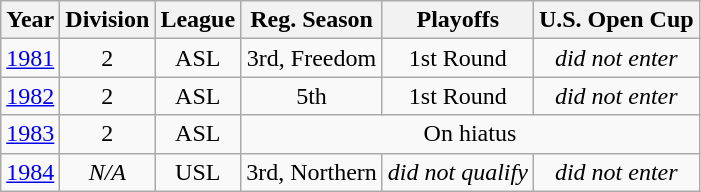<table class="wikitable" style="text-align:center">
<tr>
<th>Year</th>
<th>Division</th>
<th>League</th>
<th>Reg. Season</th>
<th>Playoffs</th>
<th>U.S. Open Cup</th>
</tr>
<tr>
<td><a href='#'>1981</a></td>
<td>2</td>
<td>ASL</td>
<td>3rd, Freedom</td>
<td>1st Round</td>
<td><em>did not enter</em></td>
</tr>
<tr>
<td><a href='#'>1982</a></td>
<td>2</td>
<td>ASL</td>
<td>5th</td>
<td>1st Round</td>
<td><em>did not enter</em></td>
</tr>
<tr>
<td><a href='#'>1983</a></td>
<td>2</td>
<td>ASL</td>
<td colspan=3>On hiatus</td>
</tr>
<tr>
<td><a href='#'>1984</a></td>
<td><em>N/A</em></td>
<td>USL</td>
<td>3rd, Northern</td>
<td><em>did not qualify</em></td>
<td><em>did not enter</em></td>
</tr>
</table>
